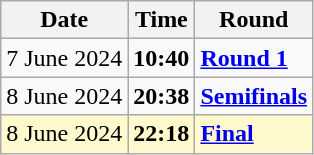<table class="wikitable">
<tr>
<th>Date</th>
<th>Time</th>
<th>Round</th>
</tr>
<tr>
<td>7 June 2024</td>
<td><strong>10:40</strong></td>
<td><strong><a href='#'>Round 1</a></strong></td>
</tr>
<tr>
<td>8 June 2024</td>
<td><strong>20:38</strong></td>
<td><strong><a href='#'>Semifinals</a></strong></td>
</tr>
<tr style=background:lemonchiffon>
<td>8 June 2024</td>
<td><strong>22:18</strong></td>
<td><strong><a href='#'>Final</a></strong></td>
</tr>
</table>
